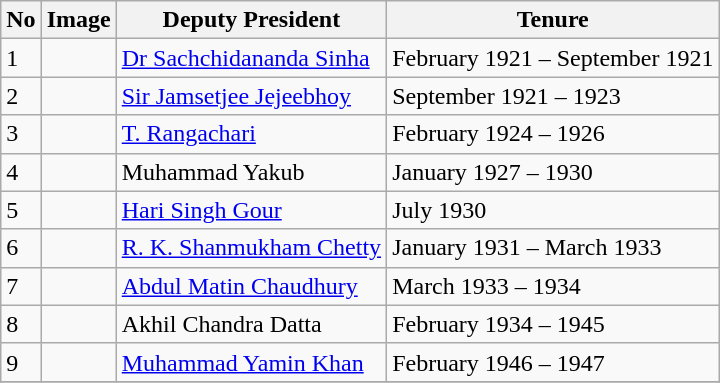<table class="wikitable">
<tr>
<th>No</th>
<th>Image</th>
<th>Deputy President</th>
<th>Tenure</th>
</tr>
<tr>
<td>1</td>
<td></td>
<td><a href='#'>Dr Sachchidananda Sinha</a></td>
<td>February 1921 – September 1921</td>
</tr>
<tr>
<td>2</td>
<td></td>
<td><a href='#'>Sir Jamsetjee Jejeebhoy</a></td>
<td>September 1921 – 1923</td>
</tr>
<tr>
<td>3</td>
<td></td>
<td><a href='#'>T. Rangachari</a></td>
<td>February 1924 – 1926</td>
</tr>
<tr>
<td>4</td>
<td></td>
<td>Muhammad Yakub</td>
<td>January 1927 – 1930</td>
</tr>
<tr>
<td>5</td>
<td></td>
<td><a href='#'>Hari Singh Gour</a></td>
<td>July 1930</td>
</tr>
<tr>
<td>6</td>
<td></td>
<td><a href='#'>R. K. Shanmukham Chetty</a></td>
<td>January 1931 – March 1933</td>
</tr>
<tr>
<td>7</td>
<td></td>
<td><a href='#'>Abdul Matin Chaudhury</a></td>
<td>March 1933 – 1934</td>
</tr>
<tr>
<td>8</td>
<td></td>
<td>Akhil Chandra Datta</td>
<td>February 1934 – 1945</td>
</tr>
<tr>
<td>9</td>
<td></td>
<td><a href='#'>Muhammad Yamin Khan</a></td>
<td>February 1946 – 1947</td>
</tr>
<tr>
</tr>
</table>
